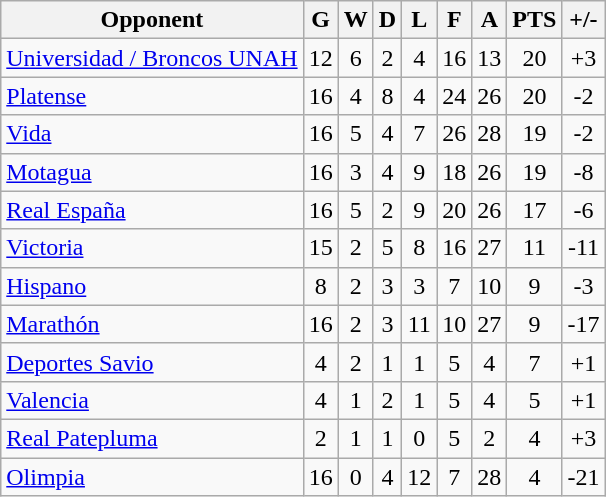<table class="wikitable sortable">
<tr>
<th>Opponent</th>
<th>G</th>
<th>W</th>
<th>D</th>
<th>L</th>
<th>F</th>
<th>A</th>
<th>PTS</th>
<th>+/-</th>
</tr>
<tr>
<td><a href='#'>Universidad / Broncos UNAH</a></td>
<td align="center">12</td>
<td align="center">6</td>
<td align="center">2</td>
<td align="center">4</td>
<td align="center">16</td>
<td align="center">13</td>
<td align="center">20</td>
<td align="center">+3</td>
</tr>
<tr>
<td><a href='#'>Platense</a></td>
<td align="center">16</td>
<td align="center">4</td>
<td align="center">8</td>
<td align="center">4</td>
<td align="center">24</td>
<td align="center">26</td>
<td align="center">20</td>
<td align="center">-2</td>
</tr>
<tr>
<td><a href='#'>Vida</a></td>
<td align="center">16</td>
<td align="center">5</td>
<td align="center">4</td>
<td align="center">7</td>
<td align="center">26</td>
<td align="center">28</td>
<td align="center">19</td>
<td align="center">-2</td>
</tr>
<tr>
<td><a href='#'>Motagua</a></td>
<td align="center">16</td>
<td align="center">3</td>
<td align="center">4</td>
<td align="center">9</td>
<td align="center">18</td>
<td align="center">26</td>
<td align="center">19</td>
<td align="center">-8</td>
</tr>
<tr>
<td><a href='#'>Real España</a></td>
<td align="center">16</td>
<td align="center">5</td>
<td align="center">2</td>
<td align="center">9</td>
<td align="center">20</td>
<td align="center">26</td>
<td align="center">17</td>
<td align="center">-6</td>
</tr>
<tr>
<td><a href='#'>Victoria</a></td>
<td align="center">15</td>
<td align="center">2</td>
<td align="center">5</td>
<td align="center">8</td>
<td align="center">16</td>
<td align="center">27</td>
<td align="center">11</td>
<td align="center">-11</td>
</tr>
<tr>
<td><a href='#'>Hispano</a></td>
<td align="center">8</td>
<td align="center">2</td>
<td align="center">3</td>
<td align="center">3</td>
<td align="center">7</td>
<td align="center">10</td>
<td align="center">9</td>
<td align="center">-3</td>
</tr>
<tr>
<td><a href='#'>Marathón</a></td>
<td align="center">16</td>
<td align="center">2</td>
<td align="center">3</td>
<td align="center">11</td>
<td align="center">10</td>
<td align="center">27</td>
<td align="center">9</td>
<td align="center">-17</td>
</tr>
<tr>
<td><a href='#'>Deportes Savio</a></td>
<td align="center">4</td>
<td align="center">2</td>
<td align="center">1</td>
<td align="center">1</td>
<td align="center">5</td>
<td align="center">4</td>
<td align="center">7</td>
<td align="center">+1</td>
</tr>
<tr>
<td><a href='#'>Valencia</a></td>
<td align="center">4</td>
<td align="center">1</td>
<td align="center">2</td>
<td align="center">1</td>
<td align="center">5</td>
<td align="center">4</td>
<td align="center">5</td>
<td align="center">+1</td>
</tr>
<tr>
<td><a href='#'>Real Patepluma</a></td>
<td align="center">2</td>
<td align="center">1</td>
<td align="center">1</td>
<td align="center">0</td>
<td align="center">5</td>
<td align="center">2</td>
<td align="center">4</td>
<td align="center">+3</td>
</tr>
<tr>
<td><a href='#'>Olimpia</a></td>
<td align="center">16</td>
<td align="center">0</td>
<td align="center">4</td>
<td align="center">12</td>
<td align="center">7</td>
<td align="center">28</td>
<td align="center">4</td>
<td align="center">-21</td>
</tr>
</table>
